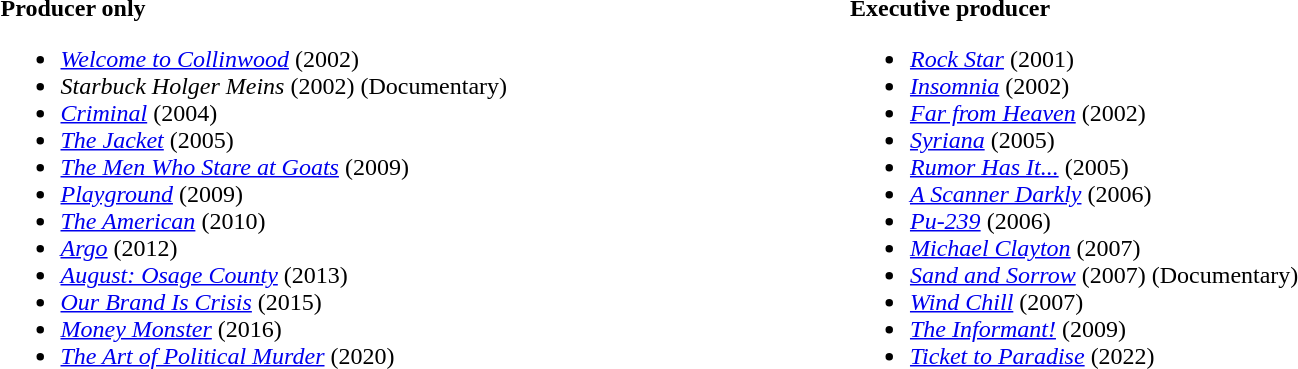<table style="width:100%;">
<tr style="vertical-align:top;">
<td width="45%"><br><strong>Producer only</strong><ul><li><em><a href='#'>Welcome to Collinwood</a></em> (2002)</li><li><em>Starbuck Holger Meins</em> (2002) (Documentary)</li><li><em><a href='#'>Criminal</a></em> (2004)</li><li><em><a href='#'>The Jacket</a></em> (2005)</li><li><em><a href='#'>The Men Who Stare at Goats</a></em> (2009)</li><li><em><a href='#'>Playground</a></em> (2009)</li><li><em><a href='#'>The American</a></em> (2010)</li><li><em><a href='#'>Argo</a></em> (2012)</li><li><em><a href='#'>August: Osage County</a></em> (2013)</li><li><em><a href='#'>Our Brand Is Crisis</a></em> (2015)</li><li><em><a href='#'>Money Monster</a></em> (2016)</li><li><em><a href='#'>The Art of Political Murder</a></em> (2020)</li></ul></td>
<td width="55%"><br><strong>Executive producer</strong><ul><li><em><a href='#'>Rock Star</a></em> (2001)</li><li><em><a href='#'>Insomnia</a></em> (2002)</li><li><em><a href='#'>Far from Heaven</a></em> (2002)</li><li><em><a href='#'>Syriana</a></em> (2005)</li><li><em><a href='#'>Rumor Has It...</a></em> (2005)</li><li><em><a href='#'>A Scanner Darkly</a></em> (2006)</li><li><em><a href='#'>Pu-239</a></em> (2006)</li><li><em><a href='#'>Michael Clayton</a></em> (2007)</li><li><em><a href='#'>Sand and Sorrow</a></em> (2007) (Documentary)</li><li><em><a href='#'>Wind Chill</a></em> (2007)</li><li><em><a href='#'>The Informant!</a></em> (2009)</li><li><em><a href='#'>Ticket to Paradise</a></em> (2022)</li></ul></td>
<td width="50%"></td>
</tr>
</table>
